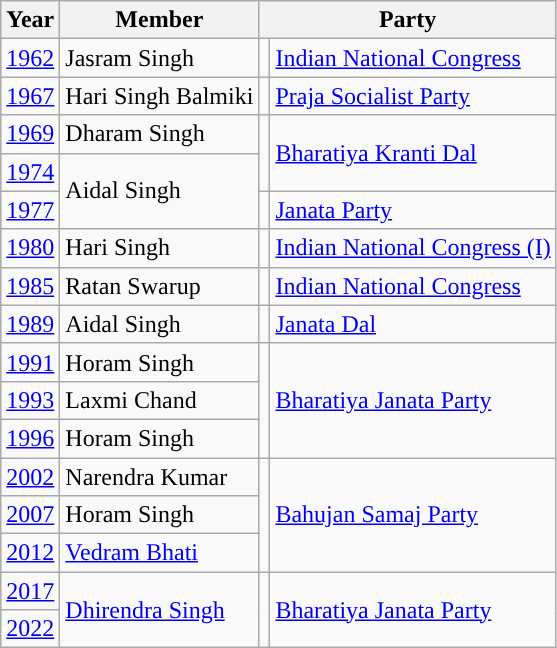<table class="wikitable">
<tr>
<th>Year</th>
<th>Member</th>
<th colspan="2">Party</th>
</tr>
<tr>
<td><a href='#'>1962</a></td>
<td>Jasram Singh</td>
<td style="background-color: "></td>
<td><a href='#'>Indian National Congress</a></td>
</tr>
<tr>
<td><a href='#'>1967</a></td>
<td>Hari Singh Balmiki</td>
<td style="background-color: "></td>
<td><a href='#'>Praja Socialist Party</a></td>
</tr>
<tr>
<td><a href='#'>1969</a></td>
<td>Dharam Singh</td>
<td rowspan="2" style="background-color: "></td>
<td rowspan="2"><a href='#'>Bharatiya Kranti Dal</a></td>
</tr>
<tr>
<td><a href='#'>1974</a></td>
<td rowspan="2">Aidal Singh</td>
</tr>
<tr>
<td><a href='#'>1977</a></td>
<td style="background-color: "></td>
<td><a href='#'>Janata Party</a></td>
</tr>
<tr>
<td><a href='#'>1980</a></td>
<td>Hari Singh</td>
<td style="background-color: "></td>
<td><a href='#'>Indian National Congress (I)</a></td>
</tr>
<tr>
<td><a href='#'>1985</a></td>
<td>Ratan Swarup</td>
<td style="background-color: "></td>
<td><a href='#'>Indian National Congress</a></td>
</tr>
<tr>
<td><a href='#'>1989</a></td>
<td>Aidal Singh</td>
<td style="background-color: "></td>
<td><a href='#'>Janata Dal</a></td>
</tr>
<tr>
<td><a href='#'>1991</a></td>
<td>Horam Singh</td>
<td rowspan="3" style="background-color: "></td>
<td rowspan="3"><a href='#'>Bharatiya Janata Party</a></td>
</tr>
<tr>
<td><a href='#'>1993</a></td>
<td>Laxmi Chand</td>
</tr>
<tr>
<td><a href='#'>1996</a></td>
<td>Horam Singh</td>
</tr>
<tr>
<td><a href='#'>2002</a></td>
<td>Narendra Kumar</td>
<td rowspan="3" style="background-color: "></td>
<td rowspan="3"><a href='#'>Bahujan Samaj Party</a></td>
</tr>
<tr>
<td><a href='#'>2007</a></td>
<td>Horam Singh</td>
</tr>
<tr>
<td><a href='#'>2012</a></td>
<td><a href='#'>Vedram Bhati</a></td>
</tr>
<tr>
<td><a href='#'>2017</a></td>
<td rowspan="2"><a href='#'>Dhirendra Singh</a></td>
<td rowspan="2" style="background-color: "></td>
<td rowspan="2"><a href='#'>Bharatiya Janata Party</a></td>
</tr>
<tr>
<td><a href='#'>2022</a></td>
</tr>
</table>
